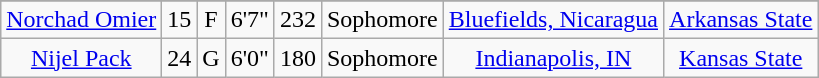<table class="wikitable sortable" border="1" style="text-align:center;">
<tr align=center>
</tr>
<tr>
<td><a href='#'>Norchad Omier</a></td>
<td>15</td>
<td>F</td>
<td>6'7"</td>
<td>232</td>
<td>Sophomore</td>
<td><a href='#'>Bluefields, Nicaragua</a></td>
<td><a href='#'>Arkansas State</a></td>
</tr>
<tr>
<td><a href='#'>Nijel Pack</a></td>
<td>24</td>
<td>G</td>
<td>6'0"</td>
<td>180</td>
<td>Sophomore</td>
<td><a href='#'>Indianapolis, IN</a></td>
<td><a href='#'>Kansas State</a></td>
</tr>
</table>
